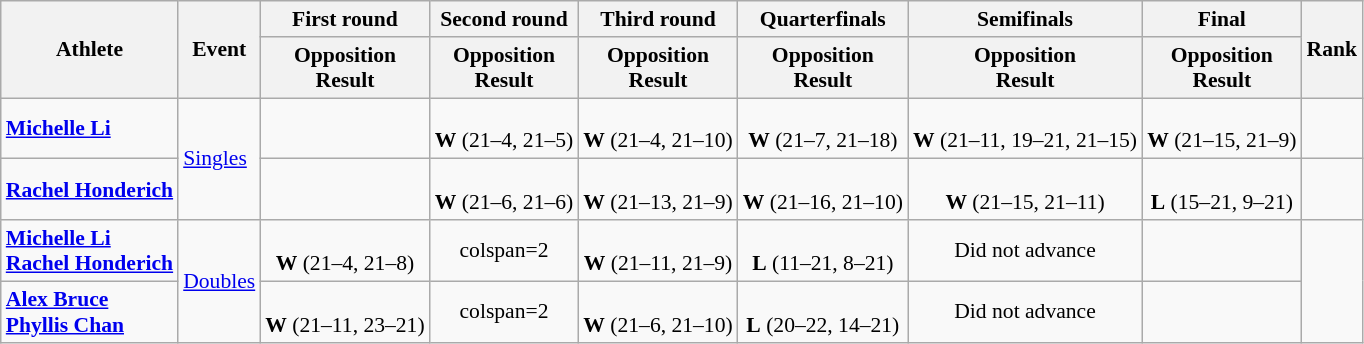<table class="wikitable" style="font-size:90%">
<tr>
<th rowspan=2>Athlete</th>
<th rowspan=2>Event</th>
<th>First round</th>
<th>Second round</th>
<th>Third round</th>
<th>Quarterfinals</th>
<th>Semifinals</th>
<th>Final</th>
<th rowspan=2>Rank</th>
</tr>
<tr>
<th>Opposition<br>Result</th>
<th>Opposition<br>Result</th>
<th>Opposition<br>Result</th>
<th>Opposition<br>Result</th>
<th>Opposition<br>Result</th>
<th>Opposition<br>Result</th>
</tr>
<tr align=center>
<td align=left><strong><a href='#'>Michelle Li</a></strong></td>
<td rowspan=2 align=left><a href='#'>Singles</a></td>
<td></td>
<td><br><strong>W</strong> (21–4, 21–5)</td>
<td><br><strong>W</strong> (21–4, 21–10)</td>
<td><br><strong>W</strong> (21–7, 21–18)</td>
<td><br><strong>W</strong> (21–11, 19–21, 21–15)</td>
<td><br><strong>W</strong> (21–15, 21–9)</td>
<td></td>
</tr>
<tr align=center>
<td align=left><strong><a href='#'>Rachel Honderich</a></strong></td>
<td></td>
<td><br><strong>W</strong> (21–6, 21–6)</td>
<td><br><strong>W</strong> (21–13, 21–9)</td>
<td><br><strong>W</strong> (21–16, 21–10)</td>
<td><br><strong>W</strong> (21–15, 21–11)</td>
<td><br><strong>L</strong> (15–21, 9–21)</td>
<td></td>
</tr>
<tr align=center>
<td align=left><strong><a href='#'>Michelle Li</a><br><a href='#'>Rachel Honderich</a></strong></td>
<td rowspan=2 align=left><a href='#'>Doubles</a></td>
<td><br><strong>W</strong> (21–4, 21–8)</td>
<td>colspan=2 </td>
<td><br><strong>W</strong> (21–11, 21–9)</td>
<td><br><strong>L</strong> (11–21, 8–21)</td>
<td>Did not advance</td>
<td></td>
</tr>
<tr align=center>
<td align=left><strong><a href='#'>Alex Bruce</a><br><a href='#'>Phyllis Chan</a></strong></td>
<td><br><strong>W</strong> (21–11, 23–21)</td>
<td>colspan=2 </td>
<td><br><strong>W</strong> (21–6, 21–10)</td>
<td><br><strong>L</strong> (20–22, 14–21)</td>
<td>Did not advance</td>
<td></td>
</tr>
</table>
